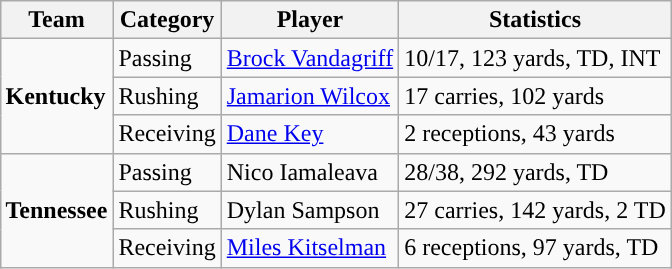<table class="wikitable" style="float: right;">
<tr>
<th>Team</th>
<th>Category</th>
<th>Player</th>
<th>Statistics</th>
</tr>
<tr>
<td rowspan=3><strong>Kentucky</strong></td>
<td>Passing</td>
<td><a href='#'>Brock Vandagriff</a></td>
<td>10/17, 123 yards, TD, INT</td>
</tr>
<tr>
<td>Rushing</td>
<td><a href='#'>Jamarion Wilcox</a></td>
<td>17 carries, 102 yards</td>
</tr>
<tr>
<td>Receiving</td>
<td><a href='#'>Dane Key</a></td>
<td>2 receptions, 43 yards</td>
</tr>
<tr>
<td rowspan=3><strong>Tennessee</strong></td>
<td>Passing</td>
<td>Nico Iamaleava</td>
<td>28/38, 292 yards, TD</td>
</tr>
<tr>
<td>Rushing</td>
<td>Dylan Sampson</td>
<td>27 carries, 142 yards, 2 TD</td>
</tr>
<tr>
<td>Receiving</td>
<td><a href='#'>Miles Kitselman</a></td>
<td>6 receptions, 97 yards, TD</td>
</tr>
</table>
